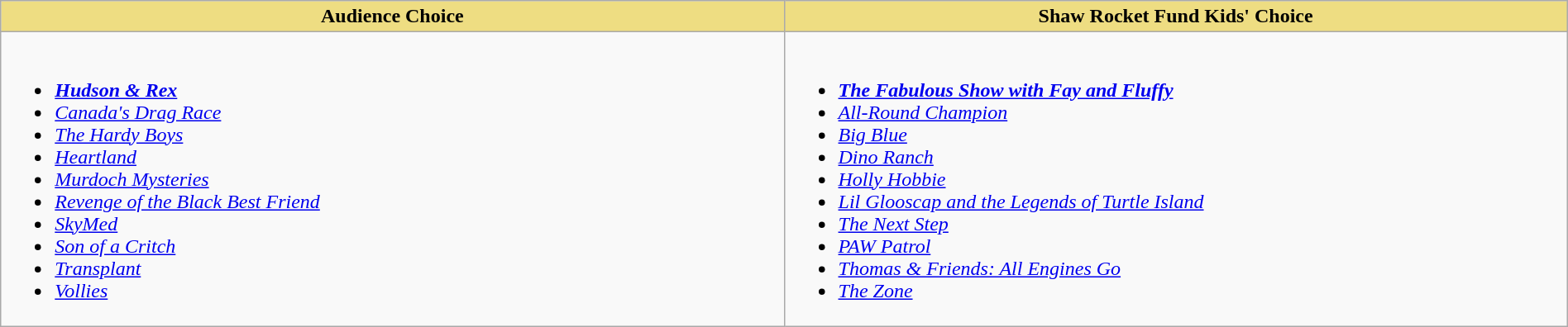<table class=wikitable width="100%">
<tr>
<th style="background:#EEDD82; width:50%">Audience Choice</th>
<th style="background:#EEDD82; width:50%">Shaw Rocket Fund Kids' Choice</th>
</tr>
<tr>
<td valign="top"><br><ul><li> <strong><em><a href='#'>Hudson & Rex</a> </em></strong></li><li><em><a href='#'>Canada's Drag Race</a></em></li><li><em><a href='#'>The Hardy Boys</a></em></li><li><em><a href='#'>Heartland</a></em></li><li><em><a href='#'>Murdoch Mysteries</a></em></li><li><em><a href='#'>Revenge of the Black Best Friend</a></em></li><li><em><a href='#'>SkyMed</a></em></li><li><em><a href='#'>Son of a Critch</a></em></li><li><em><a href='#'>Transplant</a></em></li><li><em><a href='#'>Vollies</a></em></li></ul></td>
<td valign="top"><br><ul><li> <strong><em><a href='#'>The Fabulous Show with Fay and Fluffy</a></em></strong></li><li><em><a href='#'>All-Round Champion</a></em></li><li><em><a href='#'>Big Blue</a></em></li><li><em><a href='#'>Dino Ranch</a></em></li><li><em><a href='#'>Holly Hobbie</a></em></li><li><em><a href='#'>Lil Glooscap and the Legends of Turtle Island</a></em></li><li><em><a href='#'>The Next Step</a></em></li><li><em><a href='#'>PAW Patrol</a></em></li><li><em><a href='#'>Thomas & Friends: All Engines Go</a></em></li><li><em><a href='#'>The Zone</a></em></li></ul></td>
</tr>
</table>
